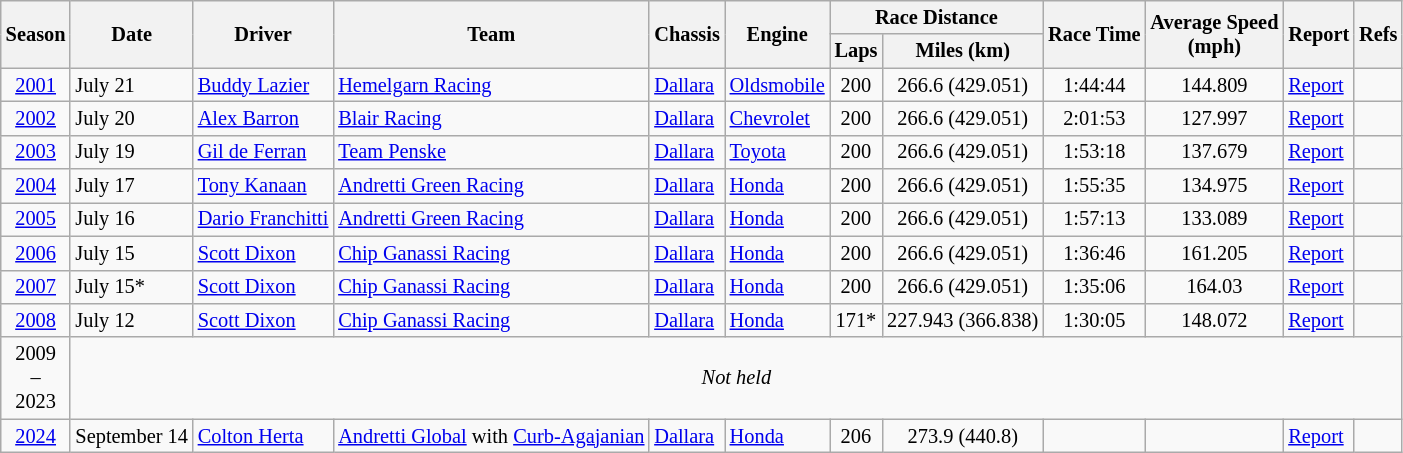<table class="wikitable" style="font-size: 85%;">
<tr>
<th rowspan="2">Season</th>
<th rowspan="2">Date</th>
<th rowspan="2">Driver</th>
<th rowspan="2">Team</th>
<th rowspan="2">Chassis</th>
<th rowspan="2">Engine</th>
<th colspan="2">Race Distance</th>
<th rowspan="2">Race Time</th>
<th rowspan="2">Average Speed<br>(mph)</th>
<th rowspan="2">Report</th>
<th rowspan="2">Refs</th>
</tr>
<tr>
<th>Laps</th>
<th>Miles (km)</th>
</tr>
<tr>
<td align=center><a href='#'>2001</a></td>
<td>July 21</td>
<td> <a href='#'>Buddy Lazier</a></td>
<td><a href='#'>Hemelgarn Racing</a></td>
<td><a href='#'>Dallara</a></td>
<td><a href='#'>Oldsmobile</a></td>
<td align="center">200</td>
<td align="center">266.6 (429.051)</td>
<td align="center">1:44:44</td>
<td align="center">144.809</td>
<td><a href='#'>Report</a></td>
<td align="center"></td>
</tr>
<tr>
<td align=center><a href='#'>2002</a></td>
<td>July 20</td>
<td> <a href='#'>Alex Barron</a></td>
<td><a href='#'>Blair Racing</a></td>
<td><a href='#'>Dallara</a></td>
<td><a href='#'>Chevrolet</a></td>
<td align="center">200</td>
<td align="center">266.6 (429.051)</td>
<td align="center">2:01:53</td>
<td align="center">127.997</td>
<td><a href='#'>Report</a></td>
<td align="center"></td>
</tr>
<tr>
<td align=center><a href='#'>2003</a></td>
<td>July 19</td>
<td> <a href='#'>Gil de Ferran</a></td>
<td><a href='#'>Team Penske</a></td>
<td><a href='#'>Dallara</a></td>
<td><a href='#'>Toyota</a></td>
<td align="center">200</td>
<td align="center">266.6 (429.051)</td>
<td align="center">1:53:18</td>
<td align="center">137.679</td>
<td><a href='#'>Report</a></td>
<td align="center"></td>
</tr>
<tr>
<td align=center><a href='#'>2004</a></td>
<td>July 17</td>
<td> <a href='#'>Tony Kanaan</a></td>
<td><a href='#'>Andretti Green Racing</a></td>
<td><a href='#'>Dallara</a></td>
<td><a href='#'>Honda</a></td>
<td align="center">200</td>
<td align="center">266.6 (429.051)</td>
<td align="center">1:55:35</td>
<td align="center">134.975</td>
<td><a href='#'>Report</a></td>
<td align="center"></td>
</tr>
<tr>
<td align=center><a href='#'>2005</a></td>
<td>July 16</td>
<td> <a href='#'>Dario Franchitti</a></td>
<td><a href='#'>Andretti Green Racing</a></td>
<td><a href='#'>Dallara</a></td>
<td><a href='#'>Honda</a></td>
<td align="center">200</td>
<td align="center">266.6 (429.051)</td>
<td align="center">1:57:13</td>
<td align="center">133.089</td>
<td><a href='#'>Report</a></td>
<td align="center"></td>
</tr>
<tr>
<td align=center><a href='#'>2006</a></td>
<td>July 15</td>
<td> <a href='#'>Scott Dixon</a></td>
<td><a href='#'>Chip Ganassi Racing</a></td>
<td><a href='#'>Dallara</a></td>
<td><a href='#'>Honda</a></td>
<td align="center">200</td>
<td align="center">266.6 (429.051)</td>
<td align="center">1:36:46</td>
<td align="center">161.205</td>
<td><a href='#'>Report</a></td>
<td align="center"></td>
</tr>
<tr>
<td align=center><a href='#'>2007</a></td>
<td>July 15*</td>
<td> <a href='#'>Scott Dixon</a></td>
<td><a href='#'>Chip Ganassi Racing</a></td>
<td><a href='#'>Dallara</a></td>
<td><a href='#'>Honda</a></td>
<td align="center">200</td>
<td align="center">266.6 (429.051)</td>
<td align="center">1:35:06</td>
<td align="center">164.03</td>
<td><a href='#'>Report</a></td>
<td align="center"></td>
</tr>
<tr>
<td align=center><a href='#'>2008</a></td>
<td>July 12</td>
<td> <a href='#'>Scott Dixon</a></td>
<td><a href='#'>Chip Ganassi Racing</a></td>
<td><a href='#'>Dallara</a></td>
<td><a href='#'>Honda</a></td>
<td align="center">171*</td>
<td align="center">227.943 (366.838)</td>
<td align="center">1:30:05</td>
<td align="center">148.072</td>
<td><a href='#'>Report</a></td>
<td align="center"></td>
</tr>
<tr>
<td align=center>2009<br>–<br>2023</td>
<td colspan=12 align=center><em>Not held</em></td>
</tr>
<tr>
<td align=center><a href='#'>2024</a></td>
<td>September 14</td>
<td> <a href='#'>Colton Herta</a></td>
<td><a href='#'>Andretti Global</a> with <a href='#'>Curb-Agajanian</a></td>
<td><a href='#'>Dallara</a></td>
<td><a href='#'>Honda</a></td>
<td align="center">206</td>
<td align="center">273.9 (440.8)</td>
<td align="center"></td>
<td align="center"></td>
<td><a href='#'>Report</a></td>
<td align="center"></td>
</tr>
</table>
